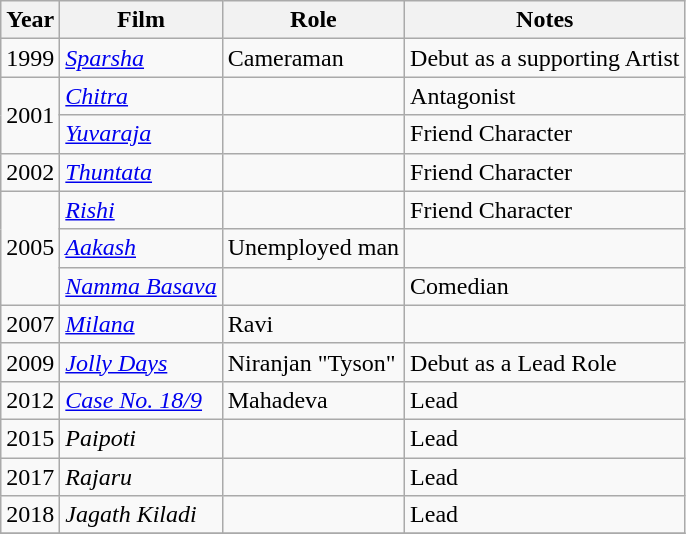<table class="wikitable">
<tr>
<th>Year</th>
<th>Film</th>
<th>Role</th>
<th>Notes</th>
</tr>
<tr>
<td>1999</td>
<td><em><a href='#'>Sparsha</a></em></td>
<td>Cameraman</td>
<td>Debut as a supporting Artist</td>
</tr>
<tr>
<td rowspan='2'>2001</td>
<td><em><a href='#'>Chitra</a></em></td>
<td></td>
<td>Antagonist</td>
</tr>
<tr>
<td><em><a href='#'>Yuvaraja</a></em></td>
<td></td>
<td>Friend Character</td>
</tr>
<tr>
<td>2002</td>
<td><em><a href='#'>Thuntata</a></em></td>
<td></td>
<td>Friend Character</td>
</tr>
<tr>
<td rowspan='3'>2005</td>
<td><em><a href='#'>Rishi</a></em></td>
<td></td>
<td>Friend Character</td>
</tr>
<tr>
<td><em><a href='#'>Aakash</a></em></td>
<td>Unemployed man</td>
<td></td>
</tr>
<tr>
<td><em><a href='#'>Namma Basava</a></em></td>
<td></td>
<td>Comedian</td>
</tr>
<tr>
<td>2007</td>
<td><em><a href='#'>Milana</a></em></td>
<td>Ravi</td>
<td></td>
</tr>
<tr>
<td>2009</td>
<td><em><a href='#'>Jolly Days</a></em></td>
<td>Niranjan "Tyson"</td>
<td>Debut as a Lead Role</td>
</tr>
<tr>
<td>2012</td>
<td><em><a href='#'>Case No. 18/9</a></em></td>
<td>Mahadeva</td>
<td>Lead</td>
</tr>
<tr>
<td>2015</td>
<td><em>Paipoti</em></td>
<td></td>
<td>Lead</td>
</tr>
<tr>
<td>2017</td>
<td><em>Rajaru</em></td>
<td></td>
<td>Lead</td>
</tr>
<tr>
<td>2018</td>
<td><em>Jagath Kiladi</em></td>
<td></td>
<td>Lead</td>
</tr>
<tr>
</tr>
</table>
